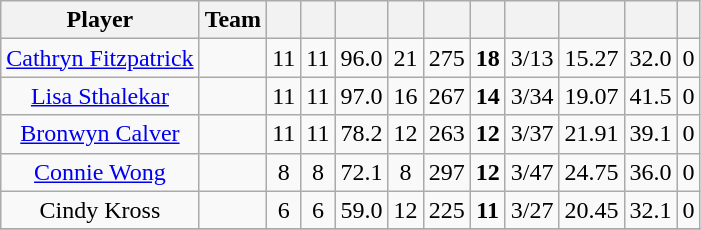<table class="wikitable sortable" style="text-align:center">
<tr>
<th class="unsortable">Player</th>
<th>Team</th>
<th></th>
<th></th>
<th></th>
<th></th>
<th></th>
<th></th>
<th></th>
<th></th>
<th></th>
<th></th>
</tr>
<tr>
<td><a href='#'>Cathryn Fitzpatrick</a></td>
<td style="text-align:left;"></td>
<td>11</td>
<td>11</td>
<td>96.0</td>
<td>21</td>
<td>275</td>
<td><strong>18</strong></td>
<td>3/13</td>
<td>15.27</td>
<td>32.0</td>
<td>0</td>
</tr>
<tr>
<td><a href='#'>Lisa Sthalekar</a></td>
<td style="text-align:left;"></td>
<td>11</td>
<td>11</td>
<td>97.0</td>
<td>16</td>
<td>267</td>
<td><strong>14</strong></td>
<td>3/34</td>
<td>19.07</td>
<td>41.5</td>
<td>0</td>
</tr>
<tr>
<td><a href='#'>Bronwyn Calver</a></td>
<td style="text-align:left;"></td>
<td>11</td>
<td>11</td>
<td>78.2</td>
<td>12</td>
<td>263</td>
<td><strong>12</strong></td>
<td>3/37</td>
<td>21.91</td>
<td>39.1</td>
<td>0</td>
</tr>
<tr>
<td><a href='#'>Connie Wong</a></td>
<td style="text-align:left;"></td>
<td>8</td>
<td>8</td>
<td>72.1</td>
<td>8</td>
<td>297</td>
<td><strong>12</strong></td>
<td>3/47</td>
<td>24.75</td>
<td>36.0</td>
<td>0</td>
</tr>
<tr>
<td>Cindy Kross</td>
<td style="text-align:left;"></td>
<td>6</td>
<td>6</td>
<td>59.0</td>
<td>12</td>
<td>225</td>
<td><strong>11</strong></td>
<td>3/27</td>
<td>20.45</td>
<td>32.1</td>
<td>0</td>
</tr>
<tr>
</tr>
</table>
